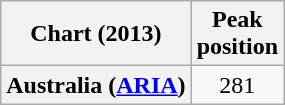<table class="wikitable sortable plainrowheaders" style="text-align:center;">
<tr>
<th>Chart (2013)</th>
<th>Peak<br>position</th>
</tr>
<tr>
<th scope="row">Australia (<a href='#'>ARIA</a>)</th>
<td>281</td>
</tr>
</table>
